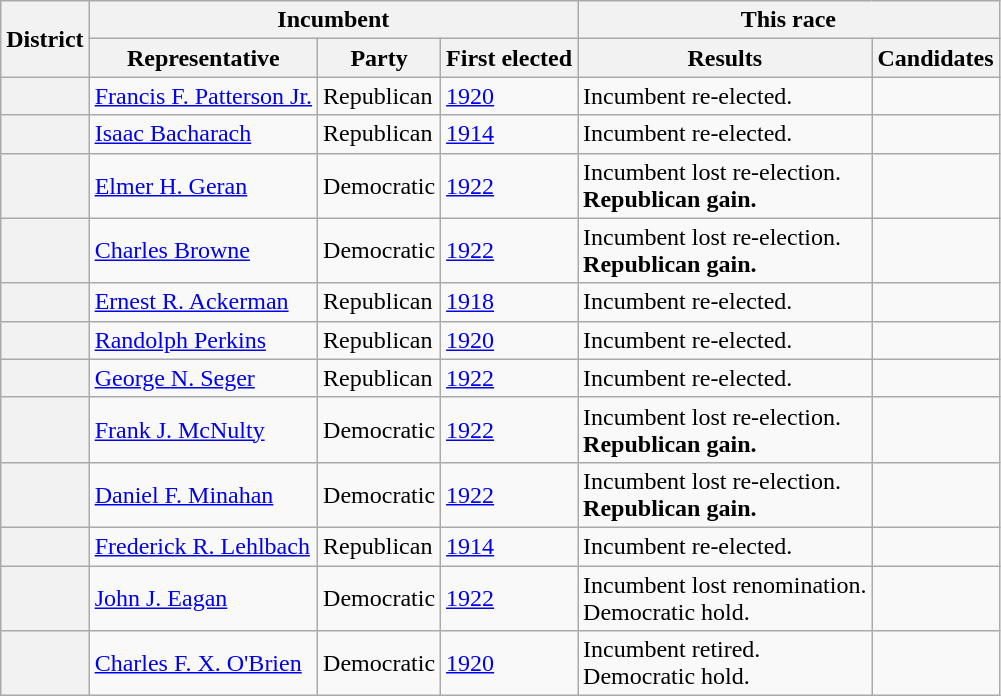<table class=wikitable>
<tr>
<th rowspan=2>District</th>
<th colspan=3>Incumbent</th>
<th colspan=2>This race</th>
</tr>
<tr>
<th>Representative</th>
<th>Party</th>
<th>First elected</th>
<th>Results</th>
<th>Candidates</th>
</tr>
<tr>
<th></th>
<td><a href='#'>Francis F. Patterson Jr.</a></td>
<td>Republican</td>
<td><a href='#'>1920</a></td>
<td>Incumbent re-elected.</td>
<td nowrap></td>
</tr>
<tr>
<th></th>
<td><a href='#'>Isaac Bacharach</a></td>
<td>Republican</td>
<td><a href='#'>1914</a></td>
<td>Incumbent re-elected.</td>
<td nowrap></td>
</tr>
<tr>
<th></th>
<td><a href='#'>Elmer H. Geran</a></td>
<td>Democratic</td>
<td><a href='#'>1922</a></td>
<td>Incumbent lost re-election.<br><strong>Republican gain.</strong></td>
<td nowrap></td>
</tr>
<tr>
<th></th>
<td><a href='#'>Charles Browne</a></td>
<td>Democratic</td>
<td><a href='#'>1922</a></td>
<td>Incumbent lost re-election.<br><strong>Republican gain.</strong></td>
<td nowrap></td>
</tr>
<tr>
<th></th>
<td><a href='#'>Ernest R. Ackerman</a></td>
<td>Republican</td>
<td><a href='#'>1918</a></td>
<td>Incumbent re-elected.</td>
<td nowrap></td>
</tr>
<tr>
<th></th>
<td><a href='#'>Randolph Perkins</a></td>
<td>Republican</td>
<td><a href='#'>1920</a></td>
<td>Incumbent re-elected.</td>
<td nowrap></td>
</tr>
<tr>
<th></th>
<td><a href='#'>George N. Seger</a></td>
<td>Republican</td>
<td><a href='#'>1922</a></td>
<td>Incumbent re-elected.</td>
<td nowrap></td>
</tr>
<tr>
<th></th>
<td><a href='#'>Frank J. McNulty</a></td>
<td>Democratic</td>
<td><a href='#'>1922</a></td>
<td>Incumbent lost re-election.<br><strong>Republican gain.</strong></td>
<td nowrap></td>
</tr>
<tr>
<th></th>
<td><a href='#'>Daniel F. Minahan</a></td>
<td>Democratic</td>
<td><a href='#'>1922</a></td>
<td>Incumbent lost re-election.<br><strong>Republican gain.</strong></td>
<td nowrap></td>
</tr>
<tr>
<th></th>
<td><a href='#'>Frederick R. Lehlbach</a></td>
<td>Republican</td>
<td><a href='#'>1914</a></td>
<td>Incumbent re-elected.</td>
<td nowrap></td>
</tr>
<tr>
<th></th>
<td><a href='#'>John J. Eagan</a></td>
<td>Democratic</td>
<td><a href='#'>1922</a></td>
<td>Incumbent lost renomination.<br>Democratic hold.</td>
<td nowrap></td>
</tr>
<tr>
<th></th>
<td><a href='#'>Charles F. X. O'Brien</a></td>
<td>Democratic</td>
<td><a href='#'>1920</a></td>
<td>Incumbent retired.<br>Democratic hold.</td>
<td nowrap></td>
</tr>
</table>
